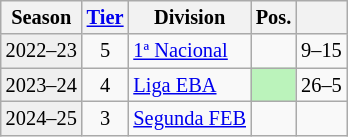<table class="wikitable" style="font-size:85%; text-align:center">
<tr>
<th>Season</th>
<th><a href='#'>Tier</a></th>
<th>Division</th>
<th>Pos.</th>
<th></th>
</tr>
<tr>
<td style="background-color:#efefef">2022–23</td>
<td>5</td>
<td style="text-align:left"><a href='#'>1ª Nacional</a></td>
<td></td>
<td>9–15</td>
</tr>
<tr>
<td style="background-color:#efefef">2023–24</td>
<td>4</td>
<td style="text-align:left"><a href='#'>Liga EBA</a></td>
<td style="background-color:#BBF3BB"></td>
<td>26–5</td>
</tr>
<tr>
<td style="background-color:#efefef">2024–25</td>
<td>3</td>
<td style="text-align:left"><a href='#'>Segunda FEB</a></td>
<td></td>
<td></td>
</tr>
</table>
